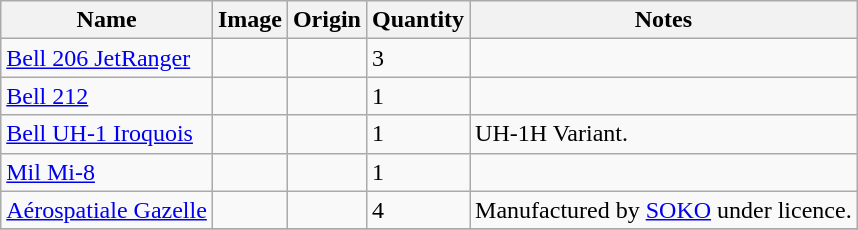<table class="wikitable">
<tr>
<th>Name</th>
<th>Image</th>
<th>Origin</th>
<th>Quantity</th>
<th>Notes</th>
</tr>
<tr>
<td><a href='#'>Bell 206 JetRanger</a></td>
<td></td>
<td></td>
<td>3</td>
<td></td>
</tr>
<tr>
<td><a href='#'>Bell 212</a></td>
<td></td>
<td></td>
<td>1</td>
<td></td>
</tr>
<tr>
<td><a href='#'>Bell UH-1 Iroquois</a></td>
<td></td>
<td></td>
<td>1</td>
<td>UH-1H Variant.</td>
</tr>
<tr>
<td><a href='#'>Mil Mi-8</a></td>
<td></td>
<td></td>
<td>1</td>
<td></td>
</tr>
<tr>
<td><a href='#'>Aérospatiale Gazelle</a></td>
<td></td>
<td><br></td>
<td>4</td>
<td>Manufactured by <a href='#'>SOKO</a> under licence.</td>
</tr>
<tr>
</tr>
</table>
